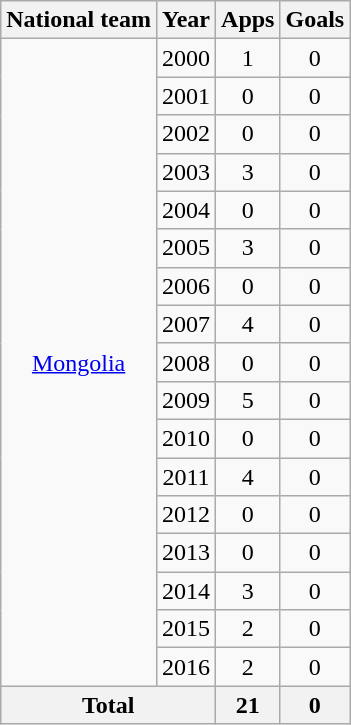<table class="wikitable" style="text-align: center;">
<tr>
<th>National team</th>
<th>Year</th>
<th>Apps</th>
<th>Goals</th>
</tr>
<tr>
<td rowspan="17"><a href='#'>Mongolia</a></td>
<td>2000</td>
<td>1</td>
<td>0</td>
</tr>
<tr>
<td>2001</td>
<td>0</td>
<td>0</td>
</tr>
<tr>
<td>2002</td>
<td>0</td>
<td>0</td>
</tr>
<tr>
<td>2003</td>
<td>3</td>
<td>0</td>
</tr>
<tr>
<td>2004</td>
<td>0</td>
<td>0</td>
</tr>
<tr>
<td>2005</td>
<td>3</td>
<td>0</td>
</tr>
<tr>
<td>2006</td>
<td>0</td>
<td>0</td>
</tr>
<tr>
<td>2007</td>
<td>4</td>
<td>0</td>
</tr>
<tr>
<td>2008</td>
<td>0</td>
<td>0</td>
</tr>
<tr>
<td>2009</td>
<td>5</td>
<td>0</td>
</tr>
<tr>
<td>2010</td>
<td>0</td>
<td>0</td>
</tr>
<tr>
<td>2011</td>
<td>4</td>
<td>0</td>
</tr>
<tr>
<td>2012</td>
<td>0</td>
<td>0</td>
</tr>
<tr>
<td>2013</td>
<td>0</td>
<td>0</td>
</tr>
<tr>
<td>2014</td>
<td>3</td>
<td>0</td>
</tr>
<tr>
<td>2015</td>
<td>2</td>
<td>0</td>
</tr>
<tr>
<td>2016</td>
<td>2</td>
<td>0</td>
</tr>
<tr>
<th colspan="2">Total</th>
<th>21</th>
<th>0</th>
</tr>
</table>
